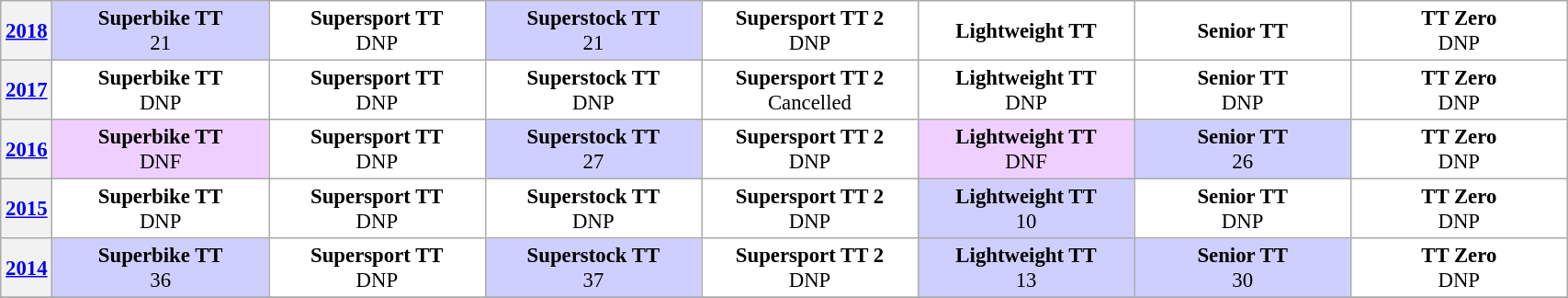<table class="wikitable" style="font-size: 95%;">
<tr>
<th><a href='#'>2018</a></th>
<td style="background:#cfcfff;" align="center" width="150pt"><strong>Superbike TT</strong><br>21</td>
<td style="background:#ffffff;" align="center" width="150pt"><strong>Supersport TT</strong><br>DNP</td>
<td style="background:#cfcfff;" align="center" width="150pt"><strong>Superstock TT</strong><br>21</td>
<td style="background:#ffffff;" align="center" width="150pt"><strong>Supersport TT 2 </strong><br>DNP</td>
<td style="background:#ffffff;" align="center" width="150pt"><strong>Lightweight TT</strong></td>
<td style="background:#ffffff;" align="center" width="150pt"><strong>Senior TT</strong></td>
<td style="background:#ffffff;" align="center" width="150pt"><strong>TT Zero </strong><br>DNP</td>
</tr>
<tr>
<th><a href='#'>2017</a></th>
<td style="background:#ffffff;" align="center" width="150pt"><strong>Superbike TT</strong><br>DNP</td>
<td style="background:#ffffff;" align="center" width="150pt"><strong>Supersport TT</strong><br>DNP</td>
<td style="background:#ffffff;" align="center" width="150pt"><strong>Superstock TT </strong><br>DNP</td>
<td style="background:#ffffff;" align="center" width="150pt"><strong>Supersport TT 2 </strong><br>Cancelled</td>
<td style="background:#ffffff;" align="center" width="150pt"><strong>Lightweight TT</strong><br>DNP</td>
<td style="background:#ffffff;" align="center" width="150pt"><strong>Senior TT</strong><br>DNP</td>
<td style="background:#ffffff;" align="center" width="150pt"><strong>TT Zero </strong><br>DNP</td>
</tr>
<tr>
<th><a href='#'>2016</a></th>
<td style="background:#efcfff;" align="center" width="150pt"><strong>Superbike TT</strong><br>DNF</td>
<td style="background:#ffffff;" align="center" width="150pt"><strong>Supersport TT</strong><br>DNP</td>
<td style="background:#cfcfff;" align="center" width="150pt"><strong>Superstock TT</strong><br>27</td>
<td style="background:#ffffff;" align="center" width="150pt"><strong>Supersport TT 2 </strong><br>DNP</td>
<td style="background:#efcfff;" align="center" width="150pt"><strong>Lightweight TT</strong><br>DNF</td>
<td style="background:#cfcfff;" align="center" width="150pt"><strong>Senior TT</strong><br>26</td>
<td style="background:#ffffff;" align="center" width="150pt"><strong>TT Zero </strong><br>DNP</td>
</tr>
<tr>
<th><a href='#'>2015</a></th>
<td style="background:#ffffff;" align="center" width="150pt"><strong>Superbike TT</strong><br>DNP</td>
<td style="background:#ffffff;" align="center" width="150pt"><strong>Supersport TT</strong><br>DNP</td>
<td style="background:#ffffff;" align="center" width="150pt"><strong>Superstock TT </strong><br>DNP</td>
<td style="background:#ffffff;" align="center" width="150pt"><strong>Supersport TT 2 </strong><br>DNP</td>
<td style="background:#cfcfff;" align="center" width="150pt"><strong>Lightweight TT</strong><br>10</td>
<td style="background:#ffffff;" align="center" width="150pt"><strong>Senior TT</strong><br>DNP</td>
<td style="background:#ffffff;" align="center" width="150pt"><strong>TT Zero </strong><br>DNP</td>
</tr>
<tr>
<th><a href='#'>2014</a></th>
<td style="background:#cfcfff;" align="center" width="150pt"><strong>Superbike TT</strong><br>36</td>
<td style="background:#ffffff;" align="center" width="150pt"><strong>Supersport TT</strong><br>DNP</td>
<td style="background:#cfcfff;" align="center" width="150pt"><strong>Superstock TT </strong><br>37</td>
<td style="background:#ffffff;" align="center" width="150pt"><strong>Supersport TT 2 </strong><br>DNP</td>
<td style="background:#cfcfff;" align="center" width="150pt"><strong>Lightweight TT</strong><br>13</td>
<td style="background:#cfcfff;" align="center" width="150pt"><strong>Senior TT</strong><br>30</td>
<td style="background:#ffffff;" align="center" width="150pt"><strong>TT Zero </strong><br>DNP</td>
</tr>
<tr>
</tr>
</table>
